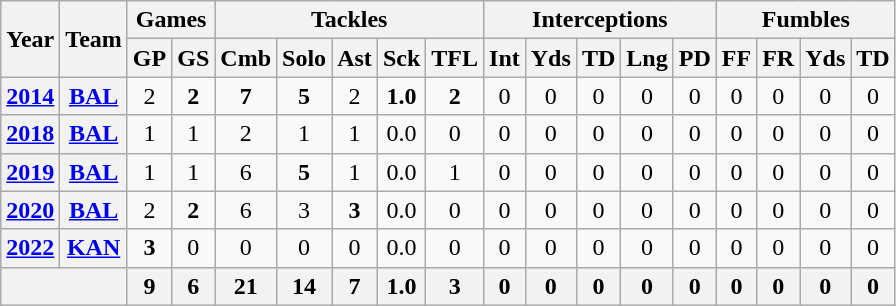<table class="wikitable" style="text-align:center">
<tr>
<th rowspan="2">Year</th>
<th rowspan="2">Team</th>
<th colspan="2">Games</th>
<th colspan="5">Tackles</th>
<th colspan="5">Interceptions</th>
<th colspan="4">Fumbles</th>
</tr>
<tr>
<th>GP</th>
<th>GS</th>
<th>Cmb</th>
<th>Solo</th>
<th>Ast</th>
<th>Sck</th>
<th>TFL</th>
<th>Int</th>
<th>Yds</th>
<th>TD</th>
<th>Lng</th>
<th>PD</th>
<th>FF</th>
<th>FR</th>
<th>Yds</th>
<th>TD</th>
</tr>
<tr>
<th><a href='#'>2014</a></th>
<th><a href='#'>BAL</a></th>
<td>2</td>
<td><strong>2</strong></td>
<td><strong>7</strong></td>
<td><strong>5</strong></td>
<td>2</td>
<td><strong>1.0</strong></td>
<td><strong>2</strong></td>
<td>0</td>
<td>0</td>
<td>0</td>
<td>0</td>
<td>0</td>
<td>0</td>
<td>0</td>
<td>0</td>
<td>0</td>
</tr>
<tr>
<th><a href='#'>2018</a></th>
<th><a href='#'>BAL</a></th>
<td>1</td>
<td>1</td>
<td>2</td>
<td>1</td>
<td>1</td>
<td>0.0</td>
<td>0</td>
<td>0</td>
<td>0</td>
<td>0</td>
<td>0</td>
<td>0</td>
<td>0</td>
<td>0</td>
<td>0</td>
<td>0</td>
</tr>
<tr>
<th><a href='#'>2019</a></th>
<th><a href='#'>BAL</a></th>
<td>1</td>
<td>1</td>
<td>6</td>
<td><strong>5</strong></td>
<td>1</td>
<td>0.0</td>
<td>1</td>
<td>0</td>
<td>0</td>
<td>0</td>
<td>0</td>
<td>0</td>
<td>0</td>
<td>0</td>
<td>0</td>
<td>0</td>
</tr>
<tr>
<th><a href='#'>2020</a></th>
<th><a href='#'>BAL</a></th>
<td>2</td>
<td><strong>2</strong></td>
<td>6</td>
<td>3</td>
<td><strong>3</strong></td>
<td>0.0</td>
<td>0</td>
<td>0</td>
<td>0</td>
<td>0</td>
<td>0</td>
<td>0</td>
<td>0</td>
<td>0</td>
<td>0</td>
<td>0</td>
</tr>
<tr>
<th><a href='#'>2022</a></th>
<th><a href='#'>KAN</a></th>
<td><strong>3</strong></td>
<td>0</td>
<td>0</td>
<td>0</td>
<td>0</td>
<td>0.0</td>
<td>0</td>
<td>0</td>
<td>0</td>
<td>0</td>
<td>0</td>
<td>0</td>
<td>0</td>
<td>0</td>
<td>0</td>
<td>0</td>
</tr>
<tr>
<th colspan="2"></th>
<th>9</th>
<th>6</th>
<th>21</th>
<th>14</th>
<th>7</th>
<th>1.0</th>
<th>3</th>
<th>0</th>
<th>0</th>
<th>0</th>
<th>0</th>
<th>0</th>
<th>0</th>
<th>0</th>
<th>0</th>
<th>0</th>
</tr>
</table>
